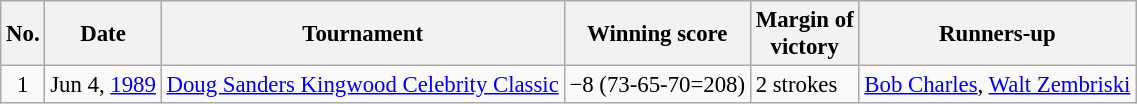<table class="wikitable" style="font-size:95%;">
<tr>
<th>No.</th>
<th>Date</th>
<th>Tournament</th>
<th>Winning score</th>
<th>Margin of<br>victory</th>
<th>Runners-up</th>
</tr>
<tr>
<td align=center>1</td>
<td align=right>Jun 4, <a href='#'>1989</a></td>
<td><a href='#'>Doug Sanders Kingwood Celebrity Classic</a></td>
<td>−8 (73-65-70=208)</td>
<td>2 strokes</td>
<td> <a href='#'>Bob Charles</a>,  <a href='#'>Walt Zembriski</a></td>
</tr>
</table>
